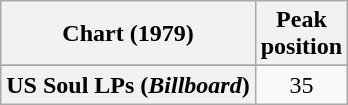<table class="wikitable sortable plainrowheaders" style="text-align:center">
<tr>
<th scope=col>Chart (1979)</th>
<th scope=col>Peak<br>position</th>
</tr>
<tr>
</tr>
<tr>
<th scope=row>US Soul LPs (<em>Billboard</em>)</th>
<td>35</td>
</tr>
</table>
